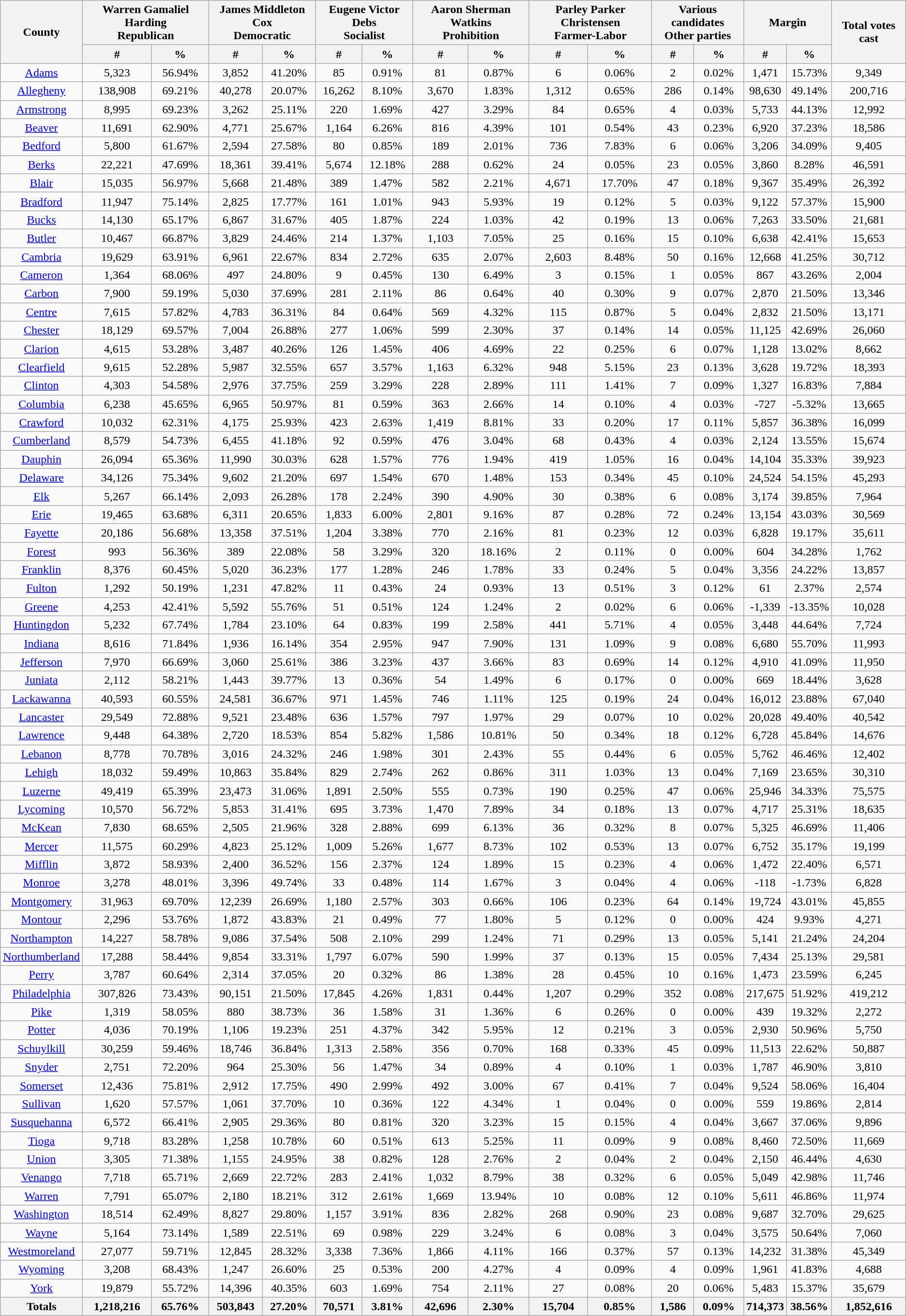<table class="wikitable sortable" style="text-align:center">
<tr>
<th colspan="1" rowspan="2">County</th>
<th style="text-align:center;" colspan="2">Warren Gamaliel Harding<br>Republican</th>
<th style="text-align:center;" colspan="2">James Middleton Cox<br>Democratic</th>
<th style="text-align:center;" colspan="2">Eugene Victor Debs<br>Socialist</th>
<th style="text-align:center;" colspan="2">Aaron Sherman Watkins<br>Prohibition</th>
<th style="text-align:center;" colspan="2">Parley Parker Christensen<br>Farmer-Labor</th>
<th style="text-align:center;" colspan="2">Various candidates<br>Other parties</th>
<th style="text-align:center;" colspan="2">Margin</th>
<th colspan="1" rowspan="2" style="text-align:center;">Total votes cast</th>
</tr>
<tr>
<th style="text-align:center;" data-sort-type="number">#</th>
<th style="text-align:center;" data-sort-type="number">%</th>
<th style="text-align:center;" data-sort-type="number">#</th>
<th style="text-align:center;" data-sort-type="number">%</th>
<th style="text-align:center;" data-sort-type="number">#</th>
<th style="text-align:center;" data-sort-type="number">%</th>
<th style="text-align:center;" data-sort-type="number">#</th>
<th style="text-align:center;" data-sort-type="number">%</th>
<th style="text-align:center;" data-sort-type="number">#</th>
<th style="text-align:center;" data-sort-type="number">%</th>
<th style="text-align:center;" data-sort-type="number">#</th>
<th style="text-align:center;" data-sort-type="number">%</th>
<th style="text-align:center;" data-sort-type="number">#</th>
<th style="text-align:center;" data-sort-type="number">%</th>
</tr>
<tr style="text-align:center;">
<td><a href='#'>Adams</a></td>
<td>5,323</td>
<td>56.94%</td>
<td>3,852</td>
<td>41.20%</td>
<td>85</td>
<td>0.91%</td>
<td>81</td>
<td>0.87%</td>
<td>6</td>
<td>0.06%</td>
<td>2</td>
<td>0.02%</td>
<td>1,471</td>
<td>15.73%</td>
<td>9,349</td>
</tr>
<tr style="text-align:center;">
<td><a href='#'>Allegheny</a></td>
<td>138,908</td>
<td>69.21%</td>
<td>40,278</td>
<td>20.07%</td>
<td>16,262</td>
<td>8.10%</td>
<td>3,670</td>
<td>1.83%</td>
<td>1,312</td>
<td>0.65%</td>
<td>286</td>
<td>0.14%</td>
<td>98,630</td>
<td>49.14%</td>
<td>200,716</td>
</tr>
<tr style="text-align:center;">
<td><a href='#'>Armstrong</a></td>
<td>8,995</td>
<td>69.23%</td>
<td>3,262</td>
<td>25.11%</td>
<td>220</td>
<td>1.69%</td>
<td>427</td>
<td>3.29%</td>
<td>84</td>
<td>0.65%</td>
<td>4</td>
<td>0.03%</td>
<td>5,733</td>
<td>44.13%</td>
<td>12,992</td>
</tr>
<tr style="text-align:center;">
<td><a href='#'>Beaver</a></td>
<td>11,691</td>
<td>62.90%</td>
<td>4,771</td>
<td>25.67%</td>
<td>1,164</td>
<td>6.26%</td>
<td>816</td>
<td>4.39%</td>
<td>101</td>
<td>0.54%</td>
<td>43</td>
<td>0.23%</td>
<td>6,920</td>
<td>37.23%</td>
<td>18,586</td>
</tr>
<tr style="text-align:center;">
<td><a href='#'>Bedford</a></td>
<td>5,800</td>
<td>61.67%</td>
<td>2,594</td>
<td>27.58%</td>
<td>80</td>
<td>0.85%</td>
<td>189</td>
<td>2.01%</td>
<td>736</td>
<td>7.83%</td>
<td>6</td>
<td>0.06%</td>
<td>3,206</td>
<td>34.09%</td>
<td>9,405</td>
</tr>
<tr style="text-align:center;">
<td><a href='#'>Berks</a></td>
<td>22,221</td>
<td>47.69%</td>
<td>18,361</td>
<td>39.41%</td>
<td>5,674</td>
<td>12.18%</td>
<td>288</td>
<td>0.62%</td>
<td>24</td>
<td>0.05%</td>
<td>23</td>
<td>0.05%</td>
<td>3,860</td>
<td>8.28%</td>
<td>46,591</td>
</tr>
<tr style="text-align:center;">
<td><a href='#'>Blair</a></td>
<td>15,035</td>
<td>56.97%</td>
<td>5,668</td>
<td>21.48%</td>
<td>389</td>
<td>1.47%</td>
<td>582</td>
<td>2.21%</td>
<td>4,671</td>
<td>17.70%</td>
<td>47</td>
<td>0.18%</td>
<td>9,367</td>
<td>35.49%</td>
<td>26,392</td>
</tr>
<tr style="text-align:center;">
<td><a href='#'>Bradford</a></td>
<td>11,947</td>
<td>75.14%</td>
<td>2,825</td>
<td>17.77%</td>
<td>161</td>
<td>1.01%</td>
<td>943</td>
<td>5.93%</td>
<td>19</td>
<td>0.12%</td>
<td>5</td>
<td>0.03%</td>
<td>9,122</td>
<td>57.37%</td>
<td>15,900</td>
</tr>
<tr style="text-align:center;">
<td><a href='#'>Bucks</a></td>
<td>14,130</td>
<td>65.17%</td>
<td>6,867</td>
<td>31.67%</td>
<td>405</td>
<td>1.87%</td>
<td>224</td>
<td>1.03%</td>
<td>42</td>
<td>0.19%</td>
<td>13</td>
<td>0.06%</td>
<td>7,263</td>
<td>33.50%</td>
<td>21,681</td>
</tr>
<tr style="text-align:center;">
<td><a href='#'>Butler</a></td>
<td>10,467</td>
<td>66.87%</td>
<td>3,829</td>
<td>24.46%</td>
<td>214</td>
<td>1.37%</td>
<td>1,103</td>
<td>7.05%</td>
<td>25</td>
<td>0.16%</td>
<td>15</td>
<td>0.10%</td>
<td>6,638</td>
<td>42.41%</td>
<td>15,653</td>
</tr>
<tr style="text-align:center;">
<td><a href='#'>Cambria</a></td>
<td>19,629</td>
<td>63.91%</td>
<td>6,961</td>
<td>22.67%</td>
<td>834</td>
<td>2.72%</td>
<td>635</td>
<td>2.07%</td>
<td>2,603</td>
<td>8.48%</td>
<td>50</td>
<td>0.16%</td>
<td>12,668</td>
<td>41.25%</td>
<td>30,712</td>
</tr>
<tr style="text-align:center;">
<td><a href='#'>Cameron</a></td>
<td>1,364</td>
<td>68.06%</td>
<td>497</td>
<td>24.80%</td>
<td>9</td>
<td>0.45%</td>
<td>130</td>
<td>6.49%</td>
<td>3</td>
<td>0.15%</td>
<td>1</td>
<td>0.05%</td>
<td>867</td>
<td>43.26%</td>
<td>2,004</td>
</tr>
<tr style="text-align:center;">
<td><a href='#'>Carbon</a></td>
<td>7,900</td>
<td>59.19%</td>
<td>5,030</td>
<td>37.69%</td>
<td>281</td>
<td>2.11%</td>
<td>86</td>
<td>0.64%</td>
<td>40</td>
<td>0.30%</td>
<td>9</td>
<td>0.07%</td>
<td>2,870</td>
<td>21.50%</td>
<td>13,346</td>
</tr>
<tr style="text-align:center;">
<td><a href='#'>Centre</a></td>
<td>7,615</td>
<td>57.82%</td>
<td>4,783</td>
<td>36.31%</td>
<td>84</td>
<td>0.64%</td>
<td>569</td>
<td>4.32%</td>
<td>115</td>
<td>0.87%</td>
<td>5</td>
<td>0.04%</td>
<td>2,832</td>
<td>21.50%</td>
<td>13,171</td>
</tr>
<tr style="text-align:center;">
<td><a href='#'>Chester</a></td>
<td>18,129</td>
<td>69.57%</td>
<td>7,004</td>
<td>26.88%</td>
<td>277</td>
<td>1.06%</td>
<td>599</td>
<td>2.30%</td>
<td>37</td>
<td>0.14%</td>
<td>14</td>
<td>0.05%</td>
<td>11,125</td>
<td>42.69%</td>
<td>26,060</td>
</tr>
<tr style="text-align:center;">
<td><a href='#'>Clarion</a></td>
<td>4,615</td>
<td>53.28%</td>
<td>3,487</td>
<td>40.26%</td>
<td>126</td>
<td>1.45%</td>
<td>406</td>
<td>4.69%</td>
<td>22</td>
<td>0.25%</td>
<td>6</td>
<td>0.07%</td>
<td>1,128</td>
<td>13.02%</td>
<td>8,662</td>
</tr>
<tr style="text-align:center;">
<td><a href='#'>Clearfield</a></td>
<td>9,615</td>
<td>52.28%</td>
<td>5,987</td>
<td>32.55%</td>
<td>657</td>
<td>3.57%</td>
<td>1,163</td>
<td>6.32%</td>
<td>948</td>
<td>5.15%</td>
<td>23</td>
<td>0.13%</td>
<td>3,628</td>
<td>19.72%</td>
<td>18,393</td>
</tr>
<tr style="text-align:center;">
<td><a href='#'>Clinton</a></td>
<td>4,303</td>
<td>54.58%</td>
<td>2,976</td>
<td>37.75%</td>
<td>259</td>
<td>3.29%</td>
<td>228</td>
<td>2.89%</td>
<td>111</td>
<td>1.41%</td>
<td>7</td>
<td>0.09%</td>
<td>1,327</td>
<td>16.83%</td>
<td>7,884</td>
</tr>
<tr style="text-align:center;">
<td><a href='#'>Columbia</a></td>
<td>6,238</td>
<td>45.65%</td>
<td>6,965</td>
<td>50.97%</td>
<td>81</td>
<td>0.59%</td>
<td>363</td>
<td>2.66%</td>
<td>14</td>
<td>0.10%</td>
<td>4</td>
<td>0.03%</td>
<td>-727</td>
<td>-5.32%</td>
<td>13,665</td>
</tr>
<tr style="text-align:center;">
<td><a href='#'>Crawford</a></td>
<td>10,032</td>
<td>62.31%</td>
<td>4,175</td>
<td>25.93%</td>
<td>423</td>
<td>2.63%</td>
<td>1,419</td>
<td>8.81%</td>
<td>33</td>
<td>0.20%</td>
<td>17</td>
<td>0.11%</td>
<td>5,857</td>
<td>36.38%</td>
<td>16,099</td>
</tr>
<tr style="text-align:center;">
<td><a href='#'>Cumberland</a></td>
<td>8,579</td>
<td>54.73%</td>
<td>6,455</td>
<td>41.18%</td>
<td>92</td>
<td>0.59%</td>
<td>476</td>
<td>3.04%</td>
<td>68</td>
<td>0.43%</td>
<td>4</td>
<td>0.03%</td>
<td>2,124</td>
<td>13.55%</td>
<td>15,674</td>
</tr>
<tr style="text-align:center;">
<td><a href='#'>Dauphin</a></td>
<td>26,094</td>
<td>65.36%</td>
<td>11,990</td>
<td>30.03%</td>
<td>628</td>
<td>1.57%</td>
<td>776</td>
<td>1.94%</td>
<td>419</td>
<td>1.05%</td>
<td>16</td>
<td>0.04%</td>
<td>14,104</td>
<td>35.33%</td>
<td>39,923</td>
</tr>
<tr style="text-align:center;">
<td><a href='#'>Delaware</a></td>
<td>34,126</td>
<td>75.34%</td>
<td>9,602</td>
<td>21.20%</td>
<td>697</td>
<td>1.54%</td>
<td>670</td>
<td>1.48%</td>
<td>153</td>
<td>0.34%</td>
<td>45</td>
<td>0.10%</td>
<td>24,524</td>
<td>54.15%</td>
<td>45,293</td>
</tr>
<tr style="text-align:center;">
<td><a href='#'>Elk</a></td>
<td>5,267</td>
<td>66.14%</td>
<td>2,093</td>
<td>26.28%</td>
<td>178</td>
<td>2.24%</td>
<td>390</td>
<td>4.90%</td>
<td>30</td>
<td>0.38%</td>
<td>6</td>
<td>0.08%</td>
<td>3,174</td>
<td>39.85%</td>
<td>7,964</td>
</tr>
<tr style="text-align:center;">
<td><a href='#'>Erie</a></td>
<td>19,465</td>
<td>63.68%</td>
<td>6,311</td>
<td>20.65%</td>
<td>1,833</td>
<td>6.00%</td>
<td>2,801</td>
<td>9.16%</td>
<td>87</td>
<td>0.28%</td>
<td>72</td>
<td>0.24%</td>
<td>13,154</td>
<td>43.03%</td>
<td>30,569</td>
</tr>
<tr style="text-align:center;">
<td><a href='#'>Fayette</a></td>
<td>20,186</td>
<td>56.68%</td>
<td>13,358</td>
<td>37.51%</td>
<td>1,204</td>
<td>3.38%</td>
<td>770</td>
<td>2.16%</td>
<td>81</td>
<td>0.23%</td>
<td>12</td>
<td>0.03%</td>
<td>6,828</td>
<td>19.17%</td>
<td>35,611</td>
</tr>
<tr style="text-align:center;">
<td><a href='#'>Forest</a></td>
<td>993</td>
<td>56.36%</td>
<td>389</td>
<td>22.08%</td>
<td>58</td>
<td>3.29%</td>
<td>320</td>
<td>18.16%</td>
<td>2</td>
<td>0.11%</td>
<td>0</td>
<td>0.00%</td>
<td>604</td>
<td>34.28%</td>
<td>1,762</td>
</tr>
<tr style="text-align:center;">
<td><a href='#'>Franklin</a></td>
<td>8,376</td>
<td>60.45%</td>
<td>5,020</td>
<td>36.23%</td>
<td>177</td>
<td>1.28%</td>
<td>246</td>
<td>1.78%</td>
<td>33</td>
<td>0.24%</td>
<td>5</td>
<td>0.04%</td>
<td>3,356</td>
<td>24.22%</td>
<td>13,857</td>
</tr>
<tr style="text-align:center;">
<td><a href='#'>Fulton</a></td>
<td>1,292</td>
<td>50.19%</td>
<td>1,231</td>
<td>47.82%</td>
<td>11</td>
<td>0.43%</td>
<td>24</td>
<td>0.93%</td>
<td>13</td>
<td>0.51%</td>
<td>3</td>
<td>0.12%</td>
<td>61</td>
<td>2.37%</td>
<td>2,574</td>
</tr>
<tr style="text-align:center;">
<td><a href='#'>Greene</a></td>
<td>4,253</td>
<td>42.41%</td>
<td>5,592</td>
<td>55.76%</td>
<td>51</td>
<td>0.51%</td>
<td>124</td>
<td>1.24%</td>
<td>2</td>
<td>0.02%</td>
<td>6</td>
<td>0.06%</td>
<td>-1,339</td>
<td>-13.35%</td>
<td>10,028</td>
</tr>
<tr style="text-align:center;">
<td><a href='#'>Huntingdon</a></td>
<td>5,232</td>
<td>67.74%</td>
<td>1,784</td>
<td>23.10%</td>
<td>64</td>
<td>0.83%</td>
<td>199</td>
<td>2.58%</td>
<td>441</td>
<td>5.71%</td>
<td>4</td>
<td>0.05%</td>
<td>3,448</td>
<td>44.64%</td>
<td>7,724</td>
</tr>
<tr style="text-align:center;">
<td><a href='#'>Indiana</a></td>
<td>8,616</td>
<td>71.84%</td>
<td>1,936</td>
<td>16.14%</td>
<td>354</td>
<td>2.95%</td>
<td>947</td>
<td>7.90%</td>
<td>131</td>
<td>1.09%</td>
<td>9</td>
<td>0.08%</td>
<td>6,680</td>
<td>55.70%</td>
<td>11,993</td>
</tr>
<tr style="text-align:center;">
<td><a href='#'>Jefferson</a></td>
<td>7,970</td>
<td>66.69%</td>
<td>3,060</td>
<td>25.61%</td>
<td>386</td>
<td>3.23%</td>
<td>437</td>
<td>3.66%</td>
<td>83</td>
<td>0.69%</td>
<td>14</td>
<td>0.12%</td>
<td>4,910</td>
<td>41.09%</td>
<td>11,950</td>
</tr>
<tr style="text-align:center;">
<td><a href='#'>Juniata</a></td>
<td>2,112</td>
<td>58.21%</td>
<td>1,443</td>
<td>39.77%</td>
<td>13</td>
<td>0.36%</td>
<td>54</td>
<td>1.49%</td>
<td>6</td>
<td>0.17%</td>
<td>0</td>
<td>0.00%</td>
<td>669</td>
<td>18.44%</td>
<td>3,628</td>
</tr>
<tr style="text-align:center;">
<td><a href='#'>Lackawanna</a></td>
<td>40,593</td>
<td>60.55%</td>
<td>24,581</td>
<td>36.67%</td>
<td>971</td>
<td>1.45%</td>
<td>746</td>
<td>1.11%</td>
<td>125</td>
<td>0.19%</td>
<td>24</td>
<td>0.04%</td>
<td>16,012</td>
<td>23.88%</td>
<td>67,040</td>
</tr>
<tr style="text-align:center;">
<td><a href='#'>Lancaster</a></td>
<td>29,549</td>
<td>72.88%</td>
<td>9,521</td>
<td>23.48%</td>
<td>636</td>
<td>1.57%</td>
<td>797</td>
<td>1.97%</td>
<td>29</td>
<td>0.07%</td>
<td>10</td>
<td>0.02%</td>
<td>20,028</td>
<td>49.40%</td>
<td>40,542</td>
</tr>
<tr style="text-align:center;">
<td><a href='#'>Lawrence</a></td>
<td>9,448</td>
<td>64.38%</td>
<td>2,720</td>
<td>18.53%</td>
<td>854</td>
<td>5.82%</td>
<td>1,586</td>
<td>10.81%</td>
<td>50</td>
<td>0.34%</td>
<td>18</td>
<td>0.12%</td>
<td>6,728</td>
<td>45.84%</td>
<td>14,676</td>
</tr>
<tr style="text-align:center;">
<td><a href='#'>Lebanon</a></td>
<td>8,778</td>
<td>70.78%</td>
<td>3,016</td>
<td>24.32%</td>
<td>246</td>
<td>1.98%</td>
<td>301</td>
<td>2.43%</td>
<td>55</td>
<td>0.44%</td>
<td>6</td>
<td>0.05%</td>
<td>5,762</td>
<td>46.46%</td>
<td>12,402</td>
</tr>
<tr style="text-align:center;">
<td><a href='#'>Lehigh</a></td>
<td>18,032</td>
<td>59.49%</td>
<td>10,863</td>
<td>35.84%</td>
<td>829</td>
<td>2.74%</td>
<td>262</td>
<td>0.86%</td>
<td>311</td>
<td>1.03%</td>
<td>13</td>
<td>0.04%</td>
<td>7,169</td>
<td>23.65%</td>
<td>30,310</td>
</tr>
<tr style="text-align:center;">
<td><a href='#'>Luzerne</a></td>
<td>49,419</td>
<td>65.39%</td>
<td>23,473</td>
<td>31.06%</td>
<td>1,891</td>
<td>2.50%</td>
<td>555</td>
<td>0.73%</td>
<td>190</td>
<td>0.25%</td>
<td>47</td>
<td>0.06%</td>
<td>25,946</td>
<td>34.33%</td>
<td>75,575</td>
</tr>
<tr style="text-align:center;">
<td><a href='#'>Lycoming</a></td>
<td>10,570</td>
<td>56.72%</td>
<td>5,853</td>
<td>31.41%</td>
<td>695</td>
<td>3.73%</td>
<td>1,470</td>
<td>7.89%</td>
<td>34</td>
<td>0.18%</td>
<td>13</td>
<td>0.07%</td>
<td>4,717</td>
<td>25.31%</td>
<td>18,635</td>
</tr>
<tr style="text-align:center;">
<td><a href='#'>McKean</a></td>
<td>7,830</td>
<td>68.65%</td>
<td>2,505</td>
<td>21.96%</td>
<td>328</td>
<td>2.88%</td>
<td>699</td>
<td>6.13%</td>
<td>36</td>
<td>0.32%</td>
<td>8</td>
<td>0.07%</td>
<td>5,325</td>
<td>46.69%</td>
<td>11,406</td>
</tr>
<tr style="text-align:center;">
<td><a href='#'>Mercer</a></td>
<td>11,575</td>
<td>60.29%</td>
<td>4,823</td>
<td>25.12%</td>
<td>1,009</td>
<td>5.26%</td>
<td>1,677</td>
<td>8.73%</td>
<td>102</td>
<td>0.53%</td>
<td>13</td>
<td>0.07%</td>
<td>6,752</td>
<td>35.17%</td>
<td>19,199</td>
</tr>
<tr style="text-align:center;">
<td><a href='#'>Mifflin</a></td>
<td>3,872</td>
<td>58.93%</td>
<td>2,400</td>
<td>36.52%</td>
<td>156</td>
<td>2.37%</td>
<td>124</td>
<td>1.89%</td>
<td>15</td>
<td>0.23%</td>
<td>4</td>
<td>0.06%</td>
<td>1,472</td>
<td>22.40%</td>
<td>6,571</td>
</tr>
<tr style="text-align:center;">
<td><a href='#'>Monroe</a></td>
<td>3,278</td>
<td>48.01%</td>
<td>3,396</td>
<td>49.74%</td>
<td>33</td>
<td>0.48%</td>
<td>114</td>
<td>1.67%</td>
<td>3</td>
<td>0.04%</td>
<td>4</td>
<td>0.06%</td>
<td>-118</td>
<td>-1.73%</td>
<td>6,828</td>
</tr>
<tr style="text-align:center;">
<td><a href='#'>Montgomery</a></td>
<td>31,963</td>
<td>69.70%</td>
<td>12,239</td>
<td>26.69%</td>
<td>1,180</td>
<td>2.57%</td>
<td>303</td>
<td>0.66%</td>
<td>106</td>
<td>0.23%</td>
<td>64</td>
<td>0.14%</td>
<td>19,724</td>
<td>43.01%</td>
<td>45,855</td>
</tr>
<tr style="text-align:center;">
<td><a href='#'>Montour</a></td>
<td>2,296</td>
<td>53.76%</td>
<td>1,872</td>
<td>43.83%</td>
<td>21</td>
<td>0.49%</td>
<td>77</td>
<td>1.80%</td>
<td>5</td>
<td>0.12%</td>
<td>0</td>
<td>0.00%</td>
<td>424</td>
<td>9.93%</td>
<td>4,271</td>
</tr>
<tr style="text-align:center;">
<td><a href='#'>Northampton</a></td>
<td>14,227</td>
<td>58.78%</td>
<td>9,086</td>
<td>37.54%</td>
<td>508</td>
<td>2.10%</td>
<td>299</td>
<td>1.24%</td>
<td>71</td>
<td>0.29%</td>
<td>13</td>
<td>0.05%</td>
<td>5,141</td>
<td>21.24%</td>
<td>24,204</td>
</tr>
<tr style="text-align:center;">
<td><a href='#'>Northumberland</a></td>
<td>17,288</td>
<td>58.44%</td>
<td>9,854</td>
<td>33.31%</td>
<td>1,797</td>
<td>6.07%</td>
<td>590</td>
<td>1.99%</td>
<td>37</td>
<td>0.13%</td>
<td>15</td>
<td>0.05%</td>
<td>7,434</td>
<td>25.13%</td>
<td>29,581</td>
</tr>
<tr style="text-align:center;">
<td><a href='#'>Perry</a></td>
<td>3,787</td>
<td>60.64%</td>
<td>2,314</td>
<td>37.05%</td>
<td>20</td>
<td>0.32%</td>
<td>86</td>
<td>1.38%</td>
<td>28</td>
<td>0.45%</td>
<td>10</td>
<td>0.16%</td>
<td>1,473</td>
<td>23.59%</td>
<td>6,245</td>
</tr>
<tr style="text-align:center;">
<td><a href='#'>Philadelphia</a></td>
<td>307,826</td>
<td>73.43%</td>
<td>90,151</td>
<td>21.50%</td>
<td>17,845</td>
<td>4.26%</td>
<td>1,831</td>
<td>0.44%</td>
<td>1,207</td>
<td>0.29%</td>
<td>352</td>
<td>0.08%</td>
<td>217,675</td>
<td>51.92%</td>
<td>419,212</td>
</tr>
<tr style="text-align:center;">
<td><a href='#'>Pike</a></td>
<td>1,319</td>
<td>58.05%</td>
<td>880</td>
<td>38.73%</td>
<td>36</td>
<td>1.58%</td>
<td>31</td>
<td>1.36%</td>
<td>6</td>
<td>0.26%</td>
<td>0</td>
<td>0.00%</td>
<td>439</td>
<td>19.32%</td>
<td>2,272</td>
</tr>
<tr style="text-align:center;">
<td><a href='#'>Potter</a></td>
<td>4,036</td>
<td>70.19%</td>
<td>1,106</td>
<td>19.23%</td>
<td>251</td>
<td>4.37%</td>
<td>342</td>
<td>5.95%</td>
<td>12</td>
<td>0.21%</td>
<td>3</td>
<td>0.05%</td>
<td>2,930</td>
<td>50.96%</td>
<td>5,750</td>
</tr>
<tr style="text-align:center;">
<td><a href='#'>Schuylkill</a></td>
<td>30,259</td>
<td>59.46%</td>
<td>18,746</td>
<td>36.84%</td>
<td>1,313</td>
<td>2.58%</td>
<td>356</td>
<td>0.70%</td>
<td>168</td>
<td>0.33%</td>
<td>45</td>
<td>0.09%</td>
<td>11,513</td>
<td>22.62%</td>
<td>50,887</td>
</tr>
<tr style="text-align:center;">
<td><a href='#'>Snyder</a></td>
<td>2,751</td>
<td>72.20%</td>
<td>964</td>
<td>25.30%</td>
<td>56</td>
<td>1.47%</td>
<td>34</td>
<td>0.89%</td>
<td>4</td>
<td>0.10%</td>
<td>1</td>
<td>0.03%</td>
<td>1,787</td>
<td>46.90%</td>
<td>3,810</td>
</tr>
<tr style="text-align:center;">
<td><a href='#'>Somerset</a></td>
<td>12,436</td>
<td>75.81%</td>
<td>2,912</td>
<td>17.75%</td>
<td>490</td>
<td>2.99%</td>
<td>492</td>
<td>3.00%</td>
<td>67</td>
<td>0.41%</td>
<td>7</td>
<td>0.04%</td>
<td>9,524</td>
<td>58.06%</td>
<td>16,404</td>
</tr>
<tr style="text-align:center;">
<td><a href='#'>Sullivan</a></td>
<td>1,620</td>
<td>57.57%</td>
<td>1,061</td>
<td>37.70%</td>
<td>10</td>
<td>0.36%</td>
<td>122</td>
<td>4.34%</td>
<td>1</td>
<td>0.04%</td>
<td>0</td>
<td>0.00%</td>
<td>559</td>
<td>19.86%</td>
<td>2,814</td>
</tr>
<tr style="text-align:center;">
<td><a href='#'>Susquehanna</a></td>
<td>6,572</td>
<td>66.41%</td>
<td>2,905</td>
<td>29.36%</td>
<td>80</td>
<td>0.81%</td>
<td>320</td>
<td>3.23%</td>
<td>15</td>
<td>0.15%</td>
<td>4</td>
<td>0.04%</td>
<td>3,667</td>
<td>37.06%</td>
<td>9,896</td>
</tr>
<tr style="text-align:center;">
<td><a href='#'>Tioga</a></td>
<td>9,718</td>
<td>83.28%</td>
<td>1,258</td>
<td>10.78%</td>
<td>60</td>
<td>0.51%</td>
<td>613</td>
<td>5.25%</td>
<td>11</td>
<td>0.09%</td>
<td>9</td>
<td>0.08%</td>
<td>8,460</td>
<td>72.50%</td>
<td>11,669</td>
</tr>
<tr style="text-align:center;">
<td><a href='#'>Union</a></td>
<td>3,305</td>
<td>71.38%</td>
<td>1,155</td>
<td>24.95%</td>
<td>38</td>
<td>0.82%</td>
<td>128</td>
<td>2.76%</td>
<td>2</td>
<td>0.04%</td>
<td>2</td>
<td>0.04%</td>
<td>2,150</td>
<td>46.44%</td>
<td>4,630</td>
</tr>
<tr style="text-align:center;">
<td><a href='#'>Venango</a></td>
<td>7,718</td>
<td>65.71%</td>
<td>2,669</td>
<td>22.72%</td>
<td>283</td>
<td>2.41%</td>
<td>1,032</td>
<td>8.79%</td>
<td>38</td>
<td>0.32%</td>
<td>6</td>
<td>0.05%</td>
<td>5,049</td>
<td>42.98%</td>
<td>11,746</td>
</tr>
<tr style="text-align:center;">
<td><a href='#'>Warren</a></td>
<td>7,791</td>
<td>65.07%</td>
<td>2,180</td>
<td>18.21%</td>
<td>312</td>
<td>2.61%</td>
<td>1,669</td>
<td>13.94%</td>
<td>10</td>
<td>0.08%</td>
<td>12</td>
<td>0.10%</td>
<td>5,611</td>
<td>46.86%</td>
<td>11,974</td>
</tr>
<tr style="text-align:center;">
<td><a href='#'>Washington</a></td>
<td>18,514</td>
<td>62.49%</td>
<td>8,827</td>
<td>29.80%</td>
<td>1,157</td>
<td>3.91%</td>
<td>836</td>
<td>2.82%</td>
<td>268</td>
<td>0.90%</td>
<td>23</td>
<td>0.08%</td>
<td>9,687</td>
<td>32.70%</td>
<td>29,625</td>
</tr>
<tr style="text-align:center;">
<td><a href='#'>Wayne</a></td>
<td>5,164</td>
<td>73.14%</td>
<td>1,589</td>
<td>22.51%</td>
<td>69</td>
<td>0.98%</td>
<td>229</td>
<td>3.24%</td>
<td>6</td>
<td>0.08%</td>
<td>3</td>
<td>0.04%</td>
<td>3,575</td>
<td>50.64%</td>
<td>7,060</td>
</tr>
<tr style="text-align:center;">
<td><a href='#'>Westmoreland</a></td>
<td>27,077</td>
<td>59.71%</td>
<td>12,845</td>
<td>28.32%</td>
<td>3,338</td>
<td>7.36%</td>
<td>1,866</td>
<td>4.11%</td>
<td>166</td>
<td>0.37%</td>
<td>57</td>
<td>0.13%</td>
<td>14,232</td>
<td>31.38%</td>
<td>45,349</td>
</tr>
<tr style="text-align:center;">
<td><a href='#'>Wyoming</a></td>
<td>3,208</td>
<td>68.43%</td>
<td>1,247</td>
<td>26.60%</td>
<td>25</td>
<td>0.53%</td>
<td>200</td>
<td>4.27%</td>
<td>4</td>
<td>0.09%</td>
<td>4</td>
<td>0.09%</td>
<td>1,961</td>
<td>41.83%</td>
<td>4,688</td>
</tr>
<tr style="text-align:center;">
<td><a href='#'>York</a></td>
<td>19,879</td>
<td>55.72%</td>
<td>14,396</td>
<td>40.35%</td>
<td>603</td>
<td>1.69%</td>
<td>754</td>
<td>2.11%</td>
<td>27</td>
<td>0.08%</td>
<td>20</td>
<td>0.06%</td>
<td>5,483</td>
<td>15.37%</td>
<td>35,679</td>
</tr>
<tr style="text-align:center;">
<th>Totals</th>
<th>1,218,216</th>
<th>65.76%</th>
<th>503,843</th>
<th>27.20%</th>
<th>70,571</th>
<th>3.81%</th>
<th>42,696</th>
<th>2.30%</th>
<th>15,704</th>
<th>0.85%</th>
<th>1,586</th>
<th>0.09%</th>
<th>714,373</th>
<th>38.56%</th>
<th>1,852,616</th>
</tr>
</table>
